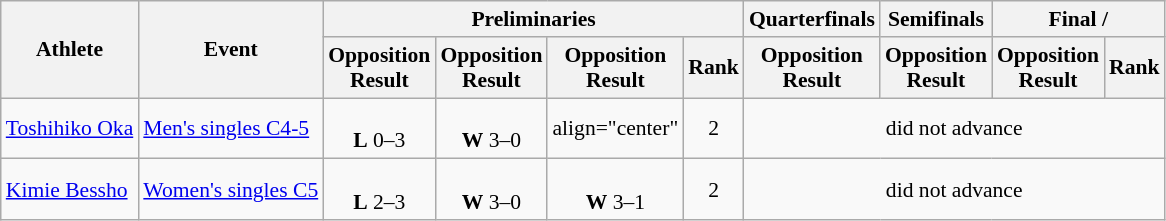<table class=wikitable style="font-size:90%">
<tr>
<th rowspan="2">Athlete</th>
<th rowspan="2">Event</th>
<th colspan="4">Preliminaries</th>
<th>Quarterfinals</th>
<th>Semifinals</th>
<th colspan="2">Final / </th>
</tr>
<tr>
<th>Opposition<br>Result</th>
<th>Opposition<br>Result</th>
<th>Opposition<br>Result</th>
<th>Rank</th>
<th>Opposition<br>Result</th>
<th>Opposition<br>Result</th>
<th>Opposition<br>Result</th>
<th>Rank</th>
</tr>
<tr>
<td><a href='#'>Toshihiko Oka</a></td>
<td><a href='#'>Men's singles C4-5</a></td>
<td align="center"><br><strong>L</strong> 0–3</td>
<td align="center"><br><strong>W</strong> 3–0</td>
<td>align="center" </td>
<td align="center">2</td>
<td align="center" colspan="4">did not advance</td>
</tr>
<tr>
<td><a href='#'>Kimie Bessho</a></td>
<td><a href='#'>Women's singles C5</a></td>
<td align="center"><br><strong>L</strong> 2–3</td>
<td align="center"><br><strong>W</strong> 3–0</td>
<td align="center"><br><strong>W</strong> 3–1</td>
<td align="center">2</td>
<td align="center" colspan="4">did not advance</td>
</tr>
</table>
